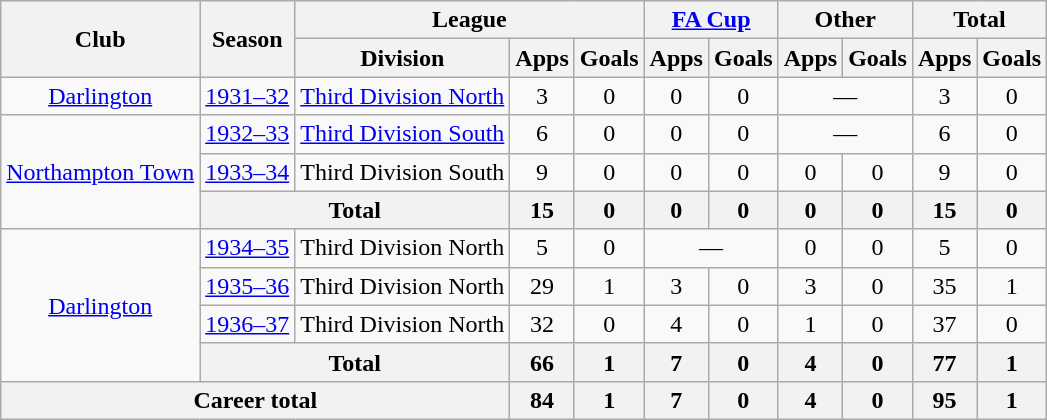<table class="wikitable" style="text-align:center;">
<tr>
<th rowspan="2">Club</th>
<th rowspan="2">Season</th>
<th colspan="3">League</th>
<th colspan="2"><a href='#'>FA Cup</a></th>
<th colspan="2">Other</th>
<th colspan="2">Total</th>
</tr>
<tr>
<th>Division</th>
<th>Apps</th>
<th>Goals</th>
<th>Apps</th>
<th>Goals</th>
<th>Apps</th>
<th>Goals</th>
<th>Apps</th>
<th>Goals</th>
</tr>
<tr>
<td><a href='#'>Darlington</a></td>
<td><a href='#'>1931–32</a></td>
<td><a href='#'>Third Division North</a></td>
<td>3</td>
<td>0</td>
<td>0</td>
<td>0</td>
<td colspan="2">—</td>
<td>3</td>
<td>0</td>
</tr>
<tr>
<td rowspan="3"><a href='#'>Northampton Town</a></td>
<td><a href='#'>1932–33</a></td>
<td><a href='#'>Third Division South</a></td>
<td>6</td>
<td>0</td>
<td>0</td>
<td>0</td>
<td colspan="2">—</td>
<td>6</td>
<td>0</td>
</tr>
<tr>
<td><a href='#'>1933–34</a></td>
<td>Third Division South</td>
<td>9</td>
<td>0</td>
<td>0</td>
<td>0</td>
<td>0</td>
<td>0</td>
<td>9</td>
<td>0</td>
</tr>
<tr>
<th colspan="2">Total</th>
<th>15</th>
<th>0</th>
<th>0</th>
<th>0</th>
<th>0</th>
<th>0</th>
<th>15</th>
<th>0</th>
</tr>
<tr>
<td rowspan="4"><a href='#'>Darlington</a></td>
<td><a href='#'>1934–35</a></td>
<td>Third Division North</td>
<td>5</td>
<td>0</td>
<td colspan="2">—</td>
<td>0</td>
<td>0</td>
<td>5</td>
<td>0</td>
</tr>
<tr>
<td><a href='#'>1935–36</a></td>
<td>Third Division North</td>
<td>29</td>
<td>1</td>
<td>3</td>
<td>0</td>
<td>3</td>
<td>0</td>
<td>35</td>
<td>1</td>
</tr>
<tr>
<td><a href='#'>1936–37</a></td>
<td>Third Division North</td>
<td>32</td>
<td>0</td>
<td>4</td>
<td>0</td>
<td>1</td>
<td>0</td>
<td>37</td>
<td>0</td>
</tr>
<tr>
<th colspan="2">Total</th>
<th>66</th>
<th>1</th>
<th>7</th>
<th>0</th>
<th>4</th>
<th>0</th>
<th>77</th>
<th>1</th>
</tr>
<tr>
<th colspan="3">Career total</th>
<th>84</th>
<th>1</th>
<th>7</th>
<th>0</th>
<th>4</th>
<th>0</th>
<th>95</th>
<th>1</th>
</tr>
</table>
